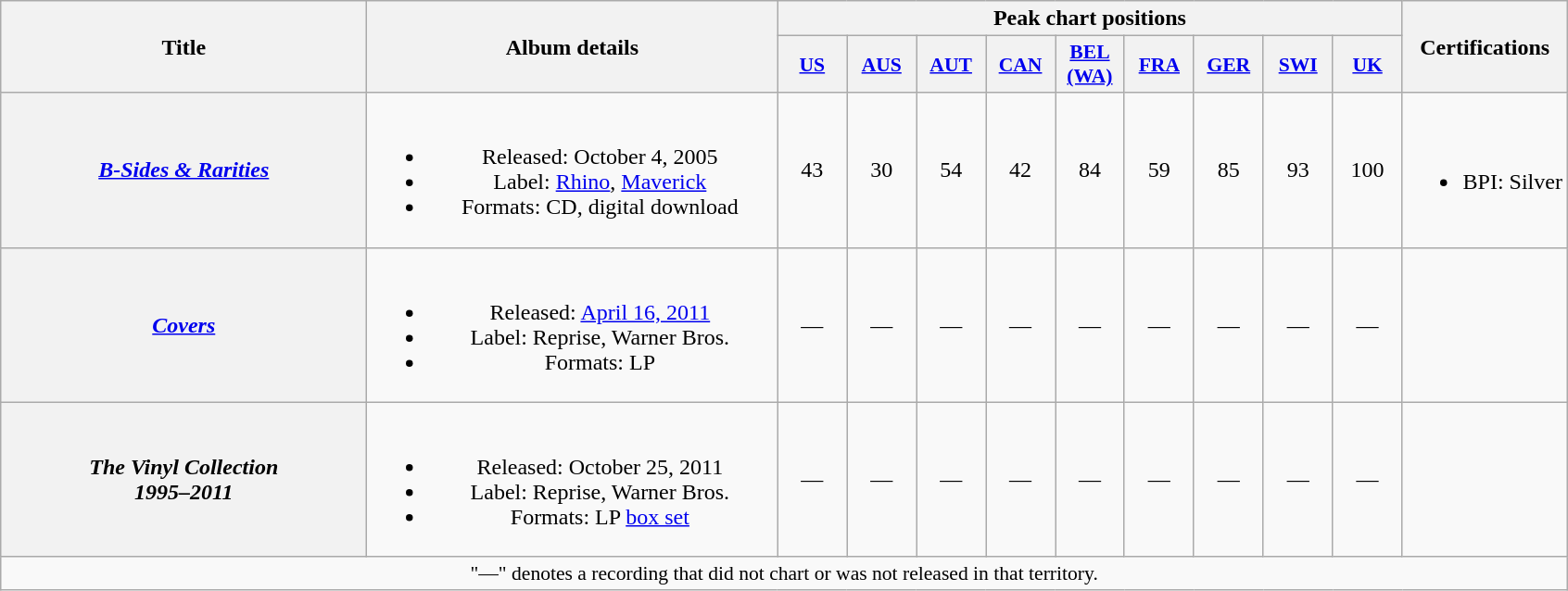<table class="wikitable plainrowheaders" style="text-align:center;">
<tr>
<th scope="col" rowspan="2" style="width:16em;">Title</th>
<th scope="col" rowspan="2" style="width:18em;">Album details</th>
<th scope="col" colspan="9">Peak chart positions</th>
<th scope="col" rowspan="2">Certifications</th>
</tr>
<tr>
<th scope="col" style="width:3em;font-size:90%;"><a href='#'>US</a><br></th>
<th scope="col" style="width:3em;font-size:90%;"><a href='#'>AUS</a><br></th>
<th scope="col" style="width:3em;font-size:90%;"><a href='#'>AUT</a><br></th>
<th scope="col" style="width:3em;font-size:90%;"><a href='#'>CAN</a><br></th>
<th scope="col" style="width:3em;font-size:90%;"><a href='#'>BEL (WA)</a><br></th>
<th scope="col" style="width:3em;font-size:90%;"><a href='#'>FRA</a><br></th>
<th scope="col" style="width:3em;font-size:90%;"><a href='#'>GER</a><br></th>
<th scope="col" style="width:3em;font-size:90%;"><a href='#'>SWI</a><br></th>
<th scope="col" style="width:3em;font-size:90%;"><a href='#'>UK</a><br></th>
</tr>
<tr>
<th scope="row"><em><a href='#'>B-Sides & Rarities</a></em></th>
<td><br><ul><li>Released: October 4, 2005</li><li>Label: <a href='#'>Rhino</a>, <a href='#'>Maverick</a></li><li>Formats: CD, digital download</li></ul></td>
<td>43</td>
<td>30</td>
<td>54</td>
<td>42</td>
<td>84</td>
<td>59</td>
<td>85</td>
<td>93</td>
<td>100</td>
<td><br><ul><li>BPI: Silver</li></ul></td>
</tr>
<tr>
<th scope="row"><em><a href='#'>Covers</a></em></th>
<td><br><ul><li>Released: <a href='#'>April 16, 2011</a></li><li>Label: Reprise, Warner Bros.</li><li>Formats: LP</li></ul></td>
<td>—</td>
<td>—</td>
<td>—</td>
<td>—</td>
<td>—</td>
<td>—</td>
<td>—</td>
<td>—</td>
<td>—</td>
<td></td>
</tr>
<tr>
<th scope="row"><em>The Vinyl Collection<br>1995–2011</em></th>
<td><br><ul><li>Released: October 25, 2011</li><li>Label: Reprise, Warner Bros.</li><li>Formats: LP <a href='#'>box set</a></li></ul></td>
<td>—</td>
<td>—</td>
<td>—</td>
<td>—</td>
<td>—</td>
<td>—</td>
<td>—</td>
<td>—</td>
<td>—</td>
<td></td>
</tr>
<tr>
<td colspan="13" style="font-size:90%">"—" denotes a recording that did not chart or was not released in that territory.</td>
</tr>
</table>
